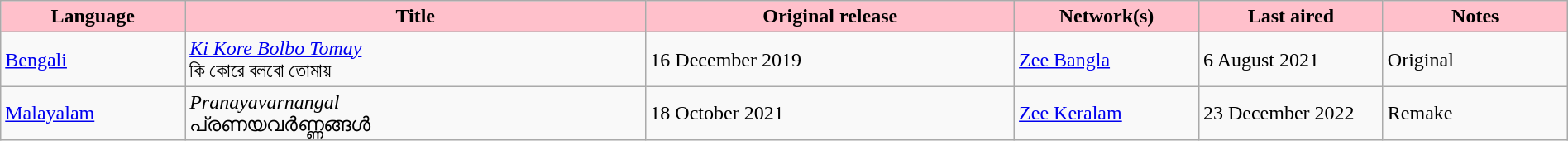<table class="wikitable" style="width:100%; margin-right:0;">
<tr style:"color:white">
<th style="background:Pink; width:10%;">Language</th>
<th style="background:Pink; width:25%;">Title</th>
<th style="background:Pink; width:20%;">Original release</th>
<th style="background:Pink; width:10%;">Network(s)</th>
<th style="background:Pink; width:10%;">Last aired</th>
<th style="background:Pink; width:10%;">Notes</th>
</tr>
<tr>
<td><a href='#'>Bengali</a></td>
<td><em><a href='#'>Ki Kore Bolbo Tomay</a></em> <br> কি কোরে বলবো তোমায়</td>
<td>16 December 2019</td>
<td><a href='#'>Zee Bangla</a></td>
<td>6 August 2021</td>
<td>Original</td>
</tr>
<tr>
<td><a href='#'>Malayalam</a></td>
<td><em>Pranayavarnangal</em> <br> പ്രണയവർണ്ണങ്ങൾ</td>
<td>18 October 2021</td>
<td><a href='#'>Zee Keralam</a></td>
<td>23 December 2022</td>
<td>Remake</td>
</tr>
</table>
